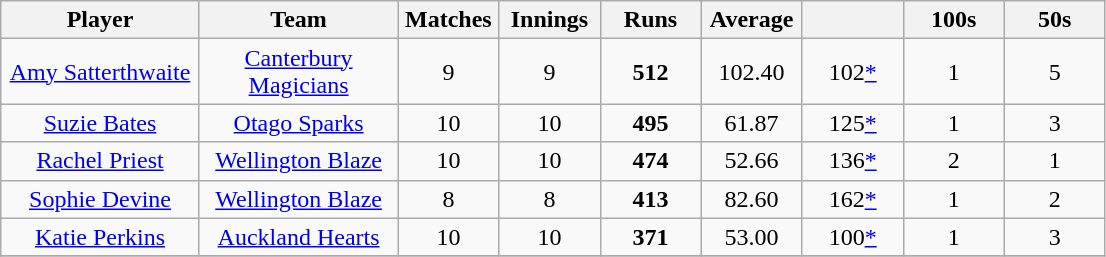<table class="wikitable" style="text-align:center;">
<tr>
<th width=125>Player</th>
<th width=125>Team</th>
<th width=60>Matches</th>
<th width=60>Innings</th>
<th width=60>Runs</th>
<th width=60>Average</th>
<th width=60></th>
<th width=60>100s</th>
<th width=60>50s</th>
</tr>
<tr>
<td><a href='#'>Amy Satterthwaite</a></td>
<td><a href='#'>Canterbury Magicians</a></td>
<td>9</td>
<td>9</td>
<td><strong>512</strong></td>
<td>102.40</td>
<td>102<a href='#'>*</a></td>
<td>1</td>
<td>5</td>
</tr>
<tr>
<td><a href='#'>Suzie Bates</a></td>
<td><a href='#'>Otago Sparks</a></td>
<td>10</td>
<td>10</td>
<td><strong>495</strong></td>
<td>61.87</td>
<td>125<a href='#'>*</a></td>
<td>1</td>
<td>3</td>
</tr>
<tr>
<td><a href='#'>Rachel Priest</a></td>
<td><a href='#'>Wellington Blaze</a></td>
<td>10</td>
<td>10</td>
<td><strong>474</strong></td>
<td>52.66</td>
<td>136<a href='#'>*</a></td>
<td>2</td>
<td>1</td>
</tr>
<tr>
<td><a href='#'>Sophie Devine</a></td>
<td><a href='#'>Wellington Blaze</a></td>
<td>8</td>
<td>8</td>
<td><strong>413</strong></td>
<td>82.60</td>
<td>162<a href='#'>*</a></td>
<td>1</td>
<td>2</td>
</tr>
<tr>
<td><a href='#'>Katie Perkins</a></td>
<td><a href='#'>Auckland Hearts</a></td>
<td>10</td>
<td>10</td>
<td><strong>371</strong></td>
<td>53.00</td>
<td>100<a href='#'>*</a></td>
<td>1</td>
<td>3</td>
</tr>
<tr>
</tr>
</table>
